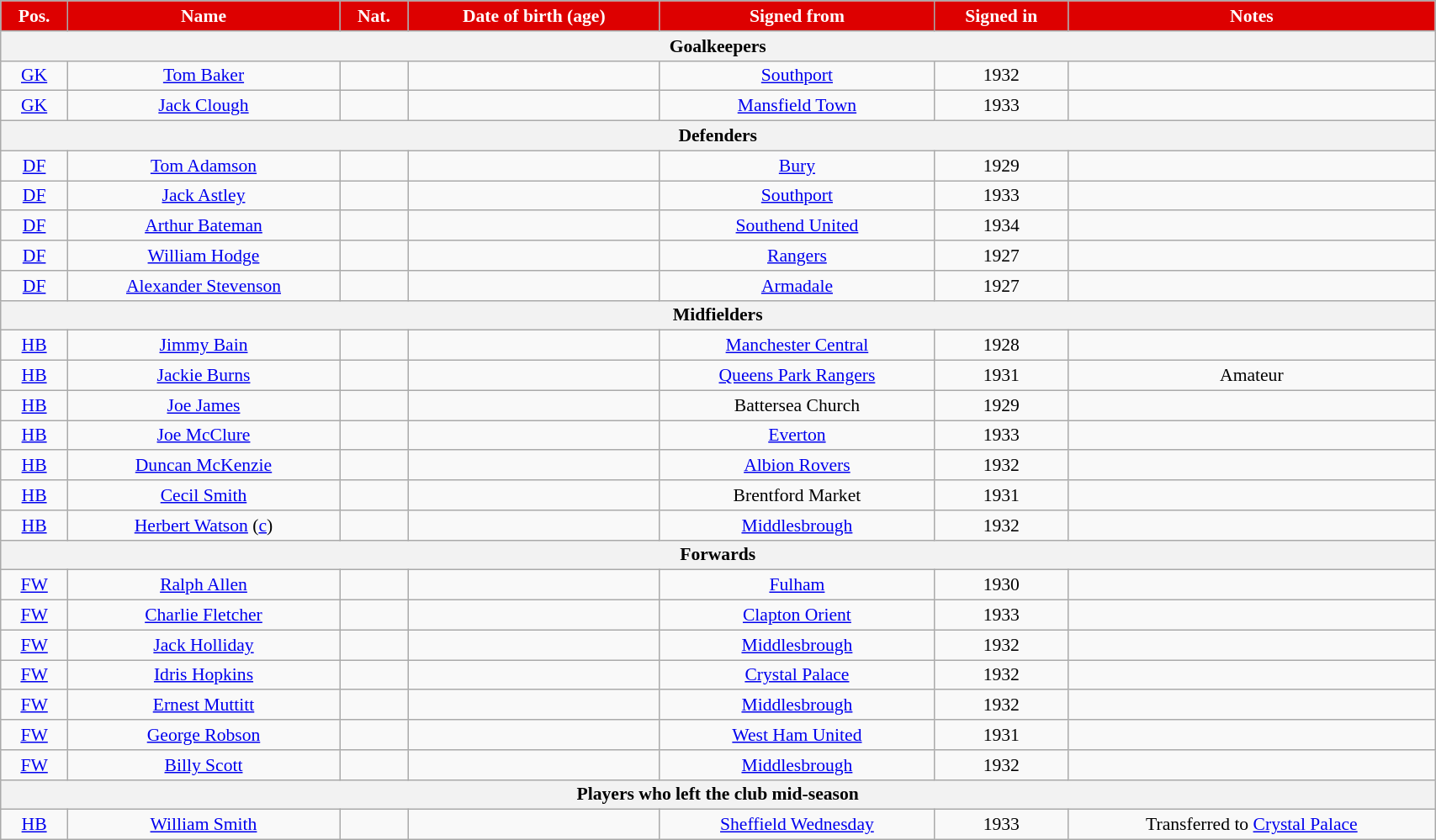<table class="wikitable"  style="text-align:center; font-size:90%; width:90%;">
<tr>
<th style="background:#d00; color:white; text-align:center;">Pos.</th>
<th style="background:#d00; color:white; text-align:center;">Name</th>
<th style="background:#d00; color:white; text-align:center;">Nat.</th>
<th style="background:#d00; color:white; text-align:center;">Date of birth (age)</th>
<th style="background:#d00; color:white; text-align:center;">Signed from</th>
<th style="background:#d00; color:white; text-align:center;">Signed in</th>
<th style="background:#d00; color:white; text-align:center;">Notes</th>
</tr>
<tr>
<th colspan="7">Goalkeepers</th>
</tr>
<tr>
<td><a href='#'>GK</a></td>
<td><a href='#'>Tom Baker</a></td>
<td></td>
<td></td>
<td><a href='#'>Southport</a></td>
<td>1932</td>
<td></td>
</tr>
<tr>
<td><a href='#'>GK</a></td>
<td><a href='#'>Jack Clough</a></td>
<td></td>
<td></td>
<td><a href='#'>Mansfield Town</a></td>
<td>1933</td>
<td></td>
</tr>
<tr>
<th colspan="7">Defenders</th>
</tr>
<tr>
<td><a href='#'>DF</a></td>
<td><a href='#'>Tom Adamson</a></td>
<td></td>
<td></td>
<td><a href='#'>Bury</a></td>
<td>1929</td>
<td></td>
</tr>
<tr>
<td><a href='#'>DF</a></td>
<td><a href='#'>Jack Astley</a></td>
<td></td>
<td></td>
<td><a href='#'>Southport</a></td>
<td>1933</td>
<td></td>
</tr>
<tr>
<td><a href='#'>DF</a></td>
<td><a href='#'>Arthur Bateman</a></td>
<td></td>
<td></td>
<td><a href='#'>Southend United</a></td>
<td>1934</td>
<td></td>
</tr>
<tr>
<td><a href='#'>DF</a></td>
<td><a href='#'>William Hodge</a></td>
<td></td>
<td></td>
<td><a href='#'>Rangers</a></td>
<td>1927</td>
<td></td>
</tr>
<tr>
<td><a href='#'>DF</a></td>
<td><a href='#'>Alexander Stevenson</a></td>
<td></td>
<td></td>
<td><a href='#'>Armadale</a></td>
<td>1927</td>
<td></td>
</tr>
<tr>
<th colspan="7">Midfielders</th>
</tr>
<tr>
<td><a href='#'>HB</a></td>
<td><a href='#'>Jimmy Bain</a></td>
<td></td>
<td></td>
<td><a href='#'>Manchester Central</a></td>
<td>1928</td>
<td></td>
</tr>
<tr>
<td><a href='#'>HB</a></td>
<td><a href='#'>Jackie Burns</a></td>
<td></td>
<td></td>
<td><a href='#'>Queens Park Rangers</a></td>
<td>1931</td>
<td>Amateur</td>
</tr>
<tr>
<td><a href='#'>HB</a></td>
<td><a href='#'>Joe James</a></td>
<td></td>
<td></td>
<td>Battersea Church</td>
<td>1929</td>
<td></td>
</tr>
<tr>
<td><a href='#'>HB</a></td>
<td><a href='#'>Joe McClure</a></td>
<td></td>
<td></td>
<td><a href='#'>Everton</a></td>
<td>1933</td>
<td></td>
</tr>
<tr>
<td><a href='#'>HB</a></td>
<td><a href='#'>Duncan McKenzie</a></td>
<td></td>
<td></td>
<td><a href='#'>Albion Rovers</a></td>
<td>1932</td>
<td></td>
</tr>
<tr>
<td><a href='#'>HB</a></td>
<td><a href='#'>Cecil Smith</a></td>
<td></td>
<td></td>
<td>Brentford Market</td>
<td>1931</td>
<td></td>
</tr>
<tr>
<td><a href='#'>HB</a></td>
<td><a href='#'>Herbert Watson</a> (<a href='#'>c</a>)</td>
<td></td>
<td></td>
<td><a href='#'>Middlesbrough</a></td>
<td>1932</td>
<td></td>
</tr>
<tr>
<th colspan="7">Forwards</th>
</tr>
<tr>
<td><a href='#'>FW</a></td>
<td><a href='#'>Ralph Allen</a></td>
<td></td>
<td></td>
<td><a href='#'>Fulham</a></td>
<td>1930</td>
<td></td>
</tr>
<tr>
<td><a href='#'>FW</a></td>
<td><a href='#'>Charlie Fletcher</a></td>
<td></td>
<td></td>
<td><a href='#'>Clapton Orient</a></td>
<td>1933</td>
<td></td>
</tr>
<tr>
<td><a href='#'>FW</a></td>
<td><a href='#'>Jack Holliday</a></td>
<td></td>
<td></td>
<td><a href='#'>Middlesbrough</a></td>
<td>1932</td>
<td></td>
</tr>
<tr>
<td><a href='#'>FW</a></td>
<td><a href='#'>Idris Hopkins</a></td>
<td></td>
<td></td>
<td><a href='#'>Crystal Palace</a></td>
<td>1932</td>
<td></td>
</tr>
<tr>
<td><a href='#'>FW</a></td>
<td><a href='#'>Ernest Muttitt</a></td>
<td></td>
<td></td>
<td><a href='#'>Middlesbrough</a></td>
<td>1932</td>
<td></td>
</tr>
<tr>
<td><a href='#'>FW</a></td>
<td><a href='#'>George Robson</a></td>
<td></td>
<td></td>
<td><a href='#'>West Ham United</a></td>
<td>1931</td>
<td></td>
</tr>
<tr>
<td><a href='#'>FW</a></td>
<td><a href='#'>Billy Scott</a></td>
<td></td>
<td></td>
<td><a href='#'>Middlesbrough</a></td>
<td>1932</td>
<td></td>
</tr>
<tr>
<th colspan="7">Players who left the club mid-season</th>
</tr>
<tr>
<td><a href='#'>HB</a></td>
<td><a href='#'>William Smith</a></td>
<td></td>
<td></td>
<td><a href='#'>Sheffield Wednesday</a></td>
<td>1933</td>
<td>Transferred to <a href='#'>Crystal Palace</a></td>
</tr>
</table>
